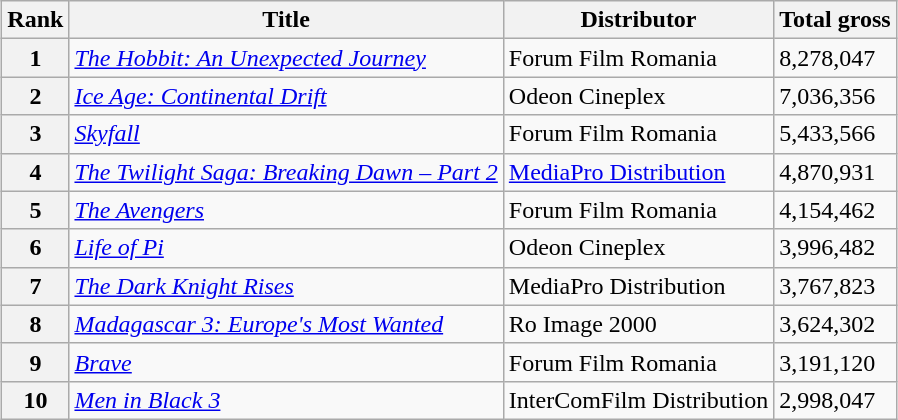<table class="wikitable sortable" style="margin:auto; margin:auto;">
<tr>
<th>Rank</th>
<th>Title</th>
<th>Distributor</th>
<th>Total gross</th>
</tr>
<tr>
<th style="text-align:center;">1</th>
<td><em><a href='#'>The Hobbit: An Unexpected Journey</a></em></td>
<td>Forum Film Romania</td>
<td>8,278,047</td>
</tr>
<tr>
<th style="text-align:center;">2</th>
<td><em><a href='#'>Ice Age: Continental Drift</a></em></td>
<td>Odeon Cineplex</td>
<td>7,036,356</td>
</tr>
<tr>
<th style="text-align:center;">3</th>
<td><em><a href='#'>Skyfall</a></em></td>
<td>Forum Film Romania</td>
<td>5,433,566</td>
</tr>
<tr>
<th style="text-align:center;">4</th>
<td><em><a href='#'>The Twilight Saga: Breaking Dawn – Part 2</a></em></td>
<td><a href='#'>MediaPro Distribution</a></td>
<td>4,870,931</td>
</tr>
<tr>
<th style="text-align:center;">5</th>
<td><em><a href='#'>The Avengers</a></em></td>
<td>Forum Film Romania</td>
<td>4,154,462</td>
</tr>
<tr>
<th style="text-align:center;">6</th>
<td><em><a href='#'>Life of Pi</a></em></td>
<td>Odeon Cineplex</td>
<td>3,996,482</td>
</tr>
<tr>
<th style="text-align:center;">7</th>
<td><em><a href='#'>The Dark Knight Rises</a></em></td>
<td>MediaPro Distribution</td>
<td>3,767,823</td>
</tr>
<tr>
<th style="text-align:center;">8</th>
<td><em><a href='#'>Madagascar 3: Europe's Most Wanted</a></em></td>
<td>Ro Image 2000</td>
<td>3,624,302</td>
</tr>
<tr>
<th style="text-align:center;">9</th>
<td><em><a href='#'>Brave</a></em></td>
<td>Forum Film Romania</td>
<td>3,191,120</td>
</tr>
<tr>
<th style="text-align:center;">10</th>
<td><em><a href='#'>Men in Black 3</a></em></td>
<td>InterComFilm Distribution</td>
<td>2,998,047</td>
</tr>
</table>
